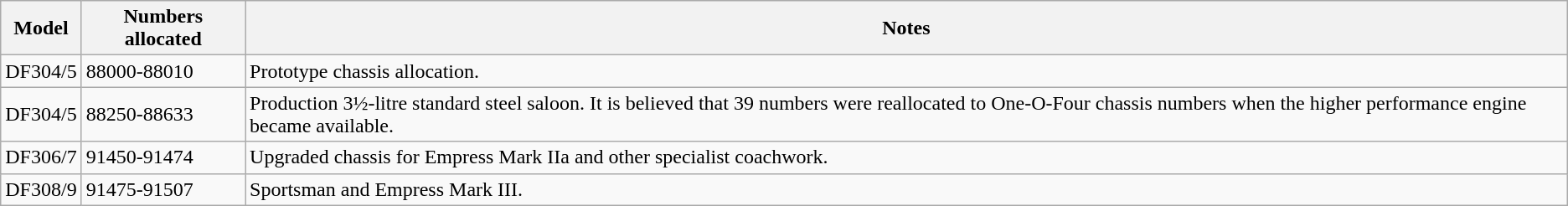<table class="wikitable">
<tr>
<th>Model</th>
<th>Numbers allocated</th>
<th>Notes</th>
</tr>
<tr>
<td>DF304/5</td>
<td>88000-88010</td>
<td>Prototype chassis allocation.</td>
</tr>
<tr>
<td>DF304/5</td>
<td>88250-88633</td>
<td>Production 3½-litre standard steel saloon. It is believed that 39 numbers were reallocated to One-O-Four chassis numbers when the higher performance engine became available.</td>
</tr>
<tr>
<td>DF306/7</td>
<td>91450-91474</td>
<td>Upgraded chassis for Empress Mark IIa and other specialist coachwork.</td>
</tr>
<tr>
<td>DF308/9</td>
<td>91475-91507</td>
<td>Sportsman and Empress Mark III.</td>
</tr>
</table>
